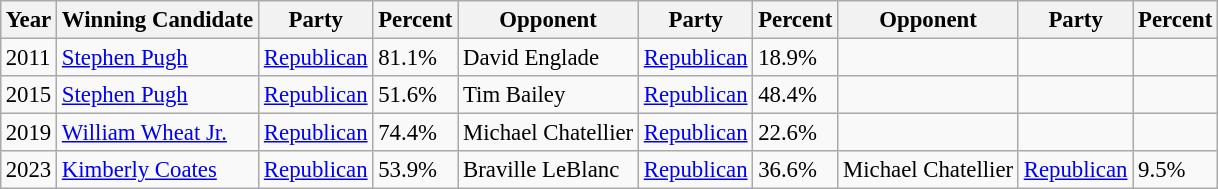<table class="wikitable" style="margin:0.5em auto; font-size:95%;">
<tr>
<th>Year</th>
<th>Winning Candidate</th>
<th>Party</th>
<th>Percent</th>
<th>Opponent</th>
<th>Party</th>
<th>Percent</th>
<th>Opponent</th>
<th>Party</th>
<th>Percent</th>
</tr>
<tr>
<td>2011</td>
<td><a href='#'>Stephen Pugh</a></td>
<td><a href='#'>Republican</a></td>
<td>81.1%</td>
<td>David Englade</td>
<td><a href='#'>Republican</a></td>
<td>18.9%</td>
<td></td>
<td></td>
<td></td>
</tr>
<tr>
<td>2015</td>
<td><a href='#'>Stephen Pugh</a></td>
<td><a href='#'>Republican</a></td>
<td>51.6%</td>
<td>Tim Bailey</td>
<td><a href='#'>Republican</a></td>
<td>48.4%</td>
<td></td>
<td></td>
<td></td>
</tr>
<tr>
<td>2019</td>
<td><a href='#'>William Wheat Jr.</a></td>
<td><a href='#'>Republican</a></td>
<td>74.4%</td>
<td>Michael Chatellier</td>
<td><a href='#'>Republican</a></td>
<td>22.6%</td>
<td></td>
<td></td>
<td></td>
</tr>
<tr>
<td>2023</td>
<td><a href='#'>Kimberly Coates</a></td>
<td><a href='#'>Republican</a></td>
<td>53.9%</td>
<td>Braville LeBlanc</td>
<td><a href='#'>Republican</a></td>
<td>36.6%</td>
<td>Michael Chatellier</td>
<td><a href='#'>Republican</a></td>
<td>9.5%</td>
</tr>
</table>
